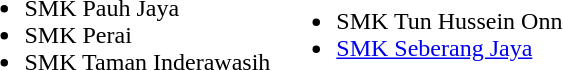<table>
<tr>
<td><br><ul><li>SMK Pauh Jaya</li><li>SMK Perai</li><li>SMK Taman Inderawasih</li></ul></td>
<td><br><ul><li>SMK Tun Hussein Onn</li><li><a href='#'>SMK Seberang Jaya</a></li></ul></td>
</tr>
</table>
